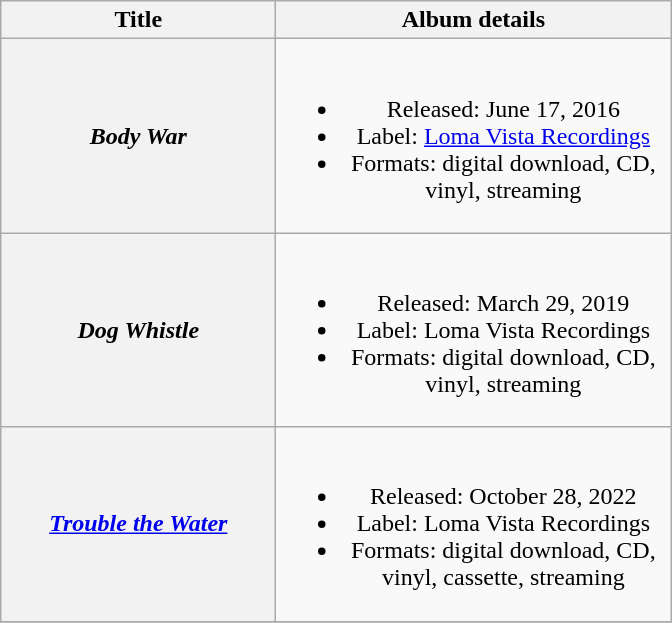<table class="wikitable plainrowheaders" style="text-align:center;">
<tr>
<th scope="col" style="width:11em;">Title</th>
<th scope="col" style="width:16em;">Album details</th>
</tr>
<tr>
<th scope="row"><em>Body War</em></th>
<td><br><ul><li>Released: June 17, 2016</li><li>Label: <a href='#'>Loma Vista Recordings</a></li><li>Formats: digital download, CD, vinyl, streaming</li></ul></td>
</tr>
<tr>
<th scope="row"><em>Dog Whistle</em></th>
<td><br><ul><li>Released: March 29, 2019</li><li>Label: Loma Vista Recordings</li><li>Formats: digital download, CD, vinyl, streaming</li></ul></td>
</tr>
<tr>
<th scope="row"><em><a href='#'>Trouble the Water</a></em><em></th>
<td><br><ul><li>Released: October 28, 2022</li><li>Label: Loma Vista Recordings</li><li>Formats: digital download, CD, vinyl, cassette, streaming</li></ul></td>
</tr>
<tr>
</tr>
</table>
